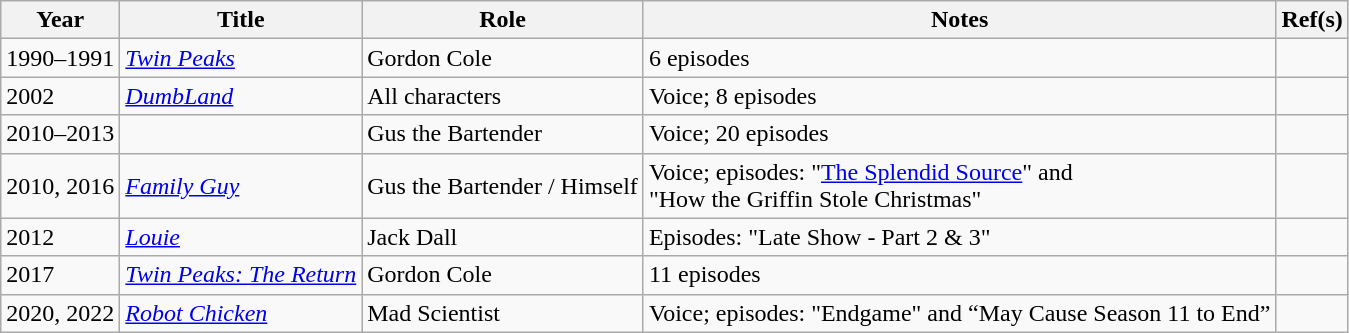<table class="wikitable plainrowheaders">
<tr>
<th scope="col">Year</th>
<th scope="col">Title</th>
<th scope="col">Role</th>
<th scope="col">Notes</th>
<th scope="col">Ref(s)</th>
</tr>
<tr>
<td>1990–1991</td>
<td><em><a href='#'>Twin Peaks</a></em></td>
<td>Gordon Cole</td>
<td>6 episodes</td>
<td style="text-align:center;"></td>
</tr>
<tr>
<td>2002</td>
<td><em><a href='#'>DumbLand</a></em></td>
<td>All characters</td>
<td>Voice; 8 episodes</td>
<td style="text-align:center;"></td>
</tr>
<tr>
<td>2010–2013</td>
<td><em></em></td>
<td>Gus the Bartender</td>
<td>Voice; 20 episodes</td>
<td style="text-align:center;"></td>
</tr>
<tr>
<td>2010, 2016</td>
<td><em><a href='#'>Family Guy</a></em></td>
<td>Gus the Bartender /  Himself</td>
<td>Voice; episodes: "<a href='#'>The Splendid Source</a>" and <br> "How the Griffin Stole Christmas"</td>
<td style="text-align:center;"></td>
</tr>
<tr>
<td>2012</td>
<td><em><a href='#'>Louie</a></em></td>
<td>Jack Dall</td>
<td>Episodes: "Late Show - Part 2 & 3"</td>
<td style="text-align:center;"></td>
</tr>
<tr>
<td>2017</td>
<td><em><a href='#'>Twin Peaks: The Return</a></em></td>
<td>Gordon Cole</td>
<td>11 episodes</td>
<td style="text-align:center;"></td>
</tr>
<tr>
<td>2020, 2022</td>
<td><em><a href='#'>Robot Chicken</a></em></td>
<td>Mad Scientist</td>
<td>Voice; episodes: "Endgame" and “May Cause Season 11 to End”</td>
<td style="text-align:center;"></td>
</tr>
</table>
